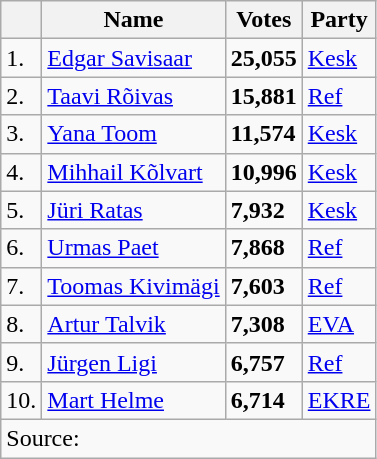<table class="wikitable sortable">
<tr>
<th></th>
<th><strong>Name</strong></th>
<th><strong>Votes</strong></th>
<th><strong>Party</strong></th>
</tr>
<tr>
<td>1.</td>
<td><a href='#'>Edgar Savisaar</a></td>
<td><strong>25,055</strong></td>
<td><a href='#'>Kesk</a></td>
</tr>
<tr>
<td>2.</td>
<td><a href='#'>Taavi Rõivas</a></td>
<td><strong>15,881</strong></td>
<td><a href='#'>Ref</a></td>
</tr>
<tr>
<td>3.</td>
<td><a href='#'>Yana Toom</a></td>
<td><strong>11,574</strong></td>
<td><a href='#'>Kesk</a></td>
</tr>
<tr>
<td>4.</td>
<td><a href='#'>Mihhail Kõlvart</a></td>
<td><strong>10,996</strong></td>
<td><a href='#'>Kesk</a></td>
</tr>
<tr>
<td>5.</td>
<td><a href='#'>Jüri Ratas</a></td>
<td><strong>7,932</strong></td>
<td><a href='#'>Kesk</a></td>
</tr>
<tr>
<td>6.</td>
<td><a href='#'>Urmas Paet</a></td>
<td><strong>7,868</strong></td>
<td><a href='#'>Ref</a></td>
</tr>
<tr>
<td>7.</td>
<td><a href='#'>Toomas Kivimägi</a></td>
<td><strong>7,603</strong></td>
<td><a href='#'>Ref</a></td>
</tr>
<tr>
<td>8.</td>
<td><a href='#'>Artur Talvik</a></td>
<td><strong>7,308</strong></td>
<td><a href='#'>EVA</a></td>
</tr>
<tr>
<td>9.</td>
<td><a href='#'>Jürgen Ligi</a></td>
<td><strong>6,757</strong></td>
<td><a href='#'>Ref</a></td>
</tr>
<tr>
<td>10.</td>
<td><a href='#'>Mart Helme</a></td>
<td><strong>6,714</strong></td>
<td><a href='#'>EKRE</a></td>
</tr>
<tr>
<td align=left colspan=4>Source: </td>
</tr>
</table>
